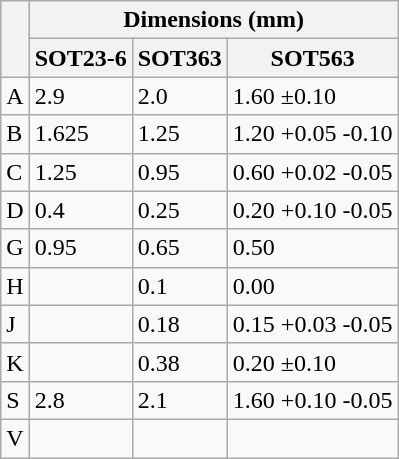<table class="wikitable">
<tr>
<th rowspan=2></th>
<th colspan=3>Dimensions (mm)</th>
</tr>
<tr>
<th>SOT23-6</th>
<th>SOT363</th>
<th>SOT563</th>
</tr>
<tr>
<td>A</td>
<td>2.9</td>
<td>2.0</td>
<td>1.60 ±0.10</td>
</tr>
<tr>
<td>B</td>
<td>1.625</td>
<td>1.25</td>
<td>1.20 +0.05 -0.10</td>
</tr>
<tr>
<td>C</td>
<td>1.25</td>
<td>0.95</td>
<td>0.60 +0.02 -0.05</td>
</tr>
<tr>
<td>D</td>
<td>0.4</td>
<td>0.25</td>
<td>0.20 +0.10 -0.05</td>
</tr>
<tr>
<td>G</td>
<td>0.95</td>
<td>0.65</td>
<td>0.50</td>
</tr>
<tr>
<td>H</td>
<td></td>
<td>0.1</td>
<td>0.00</td>
</tr>
<tr>
<td>J</td>
<td></td>
<td>0.18</td>
<td>0.15 +0.03 -0.05</td>
</tr>
<tr>
<td>K</td>
<td></td>
<td>0.38</td>
<td>0.20 ±0.10</td>
</tr>
<tr>
<td>S</td>
<td>2.8</td>
<td>2.1</td>
<td>1.60 +0.10 -0.05</td>
</tr>
<tr>
<td>V</td>
<td></td>
<td></td>
<td></td>
</tr>
</table>
